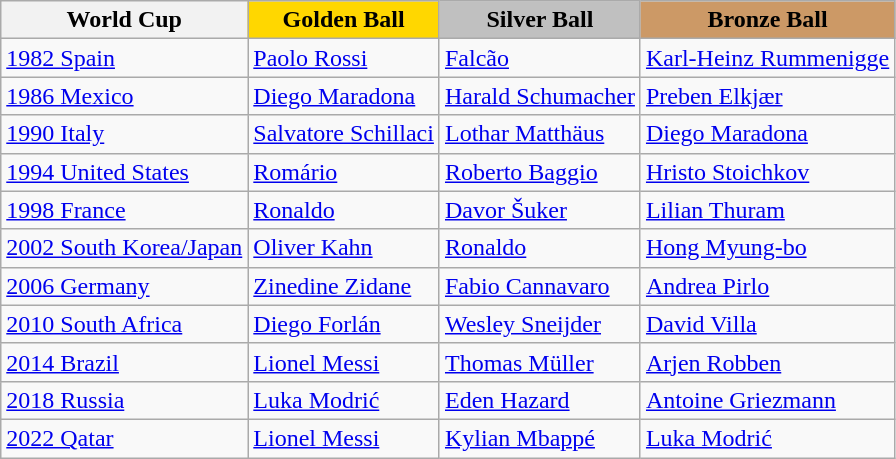<table class="wikitable">
<tr>
<th>World Cup</th>
<th scope=col style="background-color: gold">Golden Ball</th>
<th scope=col style="background-color: silver">Silver Ball</th>
<th scope=col style="background-color: #cc9966">Bronze Ball</th>
</tr>
<tr>
<td align=left><a href='#'>1982 Spain</a></td>
<td> <a href='#'>Paolo Rossi</a></td>
<td> <a href='#'>Falcão</a></td>
<td> <a href='#'>Karl-Heinz Rummenigge</a></td>
</tr>
<tr>
<td align=left><a href='#'>1986 Mexico</a></td>
<td> <a href='#'>Diego Maradona</a></td>
<td> <a href='#'>Harald Schumacher</a></td>
<td> <a href='#'>Preben Elkjær</a></td>
</tr>
<tr>
<td align=left><a href='#'>1990 Italy</a></td>
<td> <a href='#'>Salvatore Schillaci</a></td>
<td> <a href='#'>Lothar Matthäus</a></td>
<td> <a href='#'>Diego Maradona</a></td>
</tr>
<tr>
<td align=left><a href='#'>1994 United States</a></td>
<td> <a href='#'>Romário</a></td>
<td> <a href='#'>Roberto Baggio</a></td>
<td> <a href='#'>Hristo Stoichkov</a></td>
</tr>
<tr>
<td align=left><a href='#'>1998 France</a></td>
<td> <a href='#'>Ronaldo</a></td>
<td> <a href='#'>Davor Šuker</a></td>
<td> <a href='#'>Lilian Thuram</a></td>
</tr>
<tr>
<td align=left><a href='#'>2002 South Korea/Japan</a></td>
<td> <a href='#'>Oliver Kahn</a></td>
<td> <a href='#'>Ronaldo</a></td>
<td> <a href='#'>Hong Myung-bo</a></td>
</tr>
<tr>
<td align=left><a href='#'>2006 Germany</a></td>
<td> <a href='#'>Zinedine Zidane</a></td>
<td> <a href='#'>Fabio Cannavaro</a></td>
<td> <a href='#'>Andrea Pirlo</a></td>
</tr>
<tr>
<td align=left><a href='#'>2010 South Africa</a></td>
<td> <a href='#'>Diego Forlán</a></td>
<td> <a href='#'>Wesley Sneijder</a></td>
<td> <a href='#'>David Villa</a></td>
</tr>
<tr>
<td align=left><a href='#'>2014 Brazil</a></td>
<td> <a href='#'>Lionel Messi</a></td>
<td> <a href='#'>Thomas Müller</a></td>
<td> <a href='#'>Arjen Robben</a></td>
</tr>
<tr>
<td align=left><a href='#'>2018 Russia</a></td>
<td> <a href='#'>Luka Modrić</a></td>
<td> <a href='#'>Eden Hazard</a></td>
<td> <a href='#'>Antoine Griezmann</a></td>
</tr>
<tr>
<td align=left><a href='#'>2022 Qatar</a></td>
<td> <a href='#'>Lionel Messi</a></td>
<td> <a href='#'>Kylian Mbappé</a></td>
<td> <a href='#'>Luka Modrić</a></td>
</tr>
</table>
